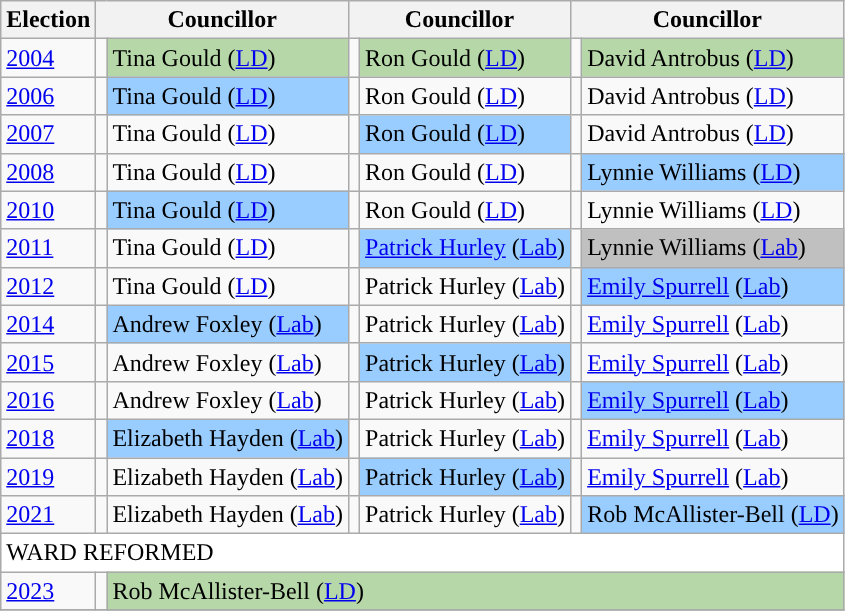<table class="wikitable">
<tr>
<th>Election</th>
<th colspan="2">Councillor</th>
<th colspan="2">Councillor</th>
<th colspan="2">Councillor</th>
</tr>
<tr>
<td><a href='#'>2004</a></td>
<td style="background-color: "></td>
<td bgcolor="#B6D7A8">Tina Gould (<a href='#'>LD</a>)</td>
<td style="background-color: "></td>
<td bgcolor="#B6D7A8">Ron Gould (<a href='#'>LD</a>)</td>
<td style="background-color: "></td>
<td bgcolor="#B6D7A8">David Antrobus (<a href='#'>LD</a>)</td>
</tr>
<tr>
<td><a href='#'>2006</a></td>
<td style="background-color: "></td>
<td bgcolor="#99CCFF">Tina Gould (<a href='#'>LD</a>)</td>
<td style="background-color: "></td>
<td>Ron Gould (<a href='#'>LD</a>)</td>
<td style="background-color: "></td>
<td>David Antrobus (<a href='#'>LD</a>)</td>
</tr>
<tr>
<td><a href='#'>2007</a></td>
<td style="background-color: "></td>
<td>Tina Gould (<a href='#'>LD</a>)</td>
<td style="background-color: "></td>
<td bgcolor="#99CCFF">Ron Gould (<a href='#'>LD</a>)</td>
<td style="background-color: "></td>
<td>David Antrobus (<a href='#'>LD</a>)</td>
</tr>
<tr>
<td><a href='#'>2008</a></td>
<td style="background-color: "></td>
<td>Tina Gould (<a href='#'>LD</a>)</td>
<td style="background-color: "></td>
<td>Ron Gould (<a href='#'>LD</a>)</td>
<td style="background-color: "></td>
<td bgcolor="#99CCFF">Lynnie Williams (<a href='#'>LD</a>)</td>
</tr>
<tr>
<td><a href='#'>2010</a></td>
<td style="background-color: "></td>
<td bgcolor="#99CCFF">Tina Gould (<a href='#'>LD</a>)</td>
<td style="background-color: "></td>
<td>Ron Gould (<a href='#'>LD</a>)</td>
<td style="background-color: "></td>
<td>Lynnie Williams (<a href='#'>LD</a>)</td>
</tr>
<tr>
<td><a href='#'>2011</a></td>
<td style="background-color: "></td>
<td>Tina Gould (<a href='#'>LD</a>)</td>
<td style="background-color: "></td>
<td bgcolor="#99CCFF"><a href='#'>Patrick Hurley</a> (<a href='#'>Lab</a>)</td>
<td style="background-color: "></td>
<td bgcolor="#C0C0C0">Lynnie Williams (<a href='#'>Lab</a>)</td>
</tr>
<tr>
<td><a href='#'>2012</a></td>
<td style="background-color: "></td>
<td>Tina Gould (<a href='#'>LD</a>)</td>
<td style="background-color: "></td>
<td>Patrick Hurley (<a href='#'>Lab</a>)</td>
<td style="background-color: "></td>
<td bgcolor="#99CCFF"><a href='#'>Emily Spurrell</a> (<a href='#'>Lab</a>)</td>
</tr>
<tr>
<td><a href='#'>2014</a></td>
<td style="background-color: "></td>
<td bgcolor="#99CCFF">Andrew Foxley (<a href='#'>Lab</a>)</td>
<td style="background-color: "></td>
<td>Patrick Hurley (<a href='#'>Lab</a>)</td>
<td style="background-color: "></td>
<td><a href='#'>Emily Spurrell</a> (<a href='#'>Lab</a>)</td>
</tr>
<tr>
<td><a href='#'>2015</a></td>
<td style="background-color: "></td>
<td>Andrew Foxley (<a href='#'>Lab</a>)</td>
<td style="background-color: "></td>
<td bgcolor="#99CCFF">Patrick Hurley (<a href='#'>Lab</a>)</td>
<td style="background-color: "></td>
<td><a href='#'>Emily Spurrell</a> (<a href='#'>Lab</a>)</td>
</tr>
<tr>
<td><a href='#'>2016</a></td>
<td style="background-color: "></td>
<td>Andrew Foxley (<a href='#'>Lab</a>)</td>
<td style="background-color: "></td>
<td>Patrick Hurley (<a href='#'>Lab</a>)</td>
<td style="background-color: "></td>
<td bgcolor="#99CCFF"><a href='#'>Emily Spurrell</a> (<a href='#'>Lab</a>)</td>
</tr>
<tr>
<td><a href='#'>2018</a></td>
<td style="background-color: "></td>
<td bgcolor="#99CCFF">Elizabeth Hayden (<a href='#'>Lab</a>)</td>
<td style="background-color: "></td>
<td>Patrick Hurley (<a href='#'>Lab</a>)</td>
<td style="background-color: "></td>
<td><a href='#'>Emily Spurrell</a> (<a href='#'>Lab</a>)</td>
</tr>
<tr>
<td><a href='#'>2019</a></td>
<td style="background-color: "></td>
<td>Elizabeth Hayden (<a href='#'>Lab</a>)</td>
<td style="background-color: "></td>
<td bgcolor="#99CCFF">Patrick Hurley (<a href='#'>Lab</a>)</td>
<td style="background-color: "></td>
<td><a href='#'>Emily Spurrell</a> (<a href='#'>Lab</a>)</td>
</tr>
<tr>
<td><a href='#'>2021</a></td>
<td style="background-color: "></td>
<td>Elizabeth Hayden (<a href='#'>Lab</a>)</td>
<td style="background-color: "></td>
<td>Patrick Hurley (<a href='#'>Lab</a>)</td>
<td style="background-color: "></td>
<td bgcolor="#99CCFF">Rob McAllister-Bell (<a href='#'>LD</a>)</td>
</tr>
<tr>
<td colspan="8" bgcolor="#FFF"><div>WARD REFORMED</div></td>
</tr>
<tr>
<td><a href='#'>2023</a></td>
<td style="background-color: "></td>
<td colspan="6" bgcolor="#B6D7A8">Rob McAllister-Bell (<a href='#'>LD</a>)</td>
</tr>
<tr>
</tr>
</table>
